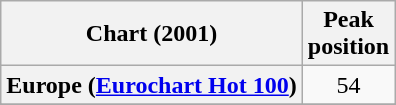<table class="wikitable sortable plainrowheaders" style="text-align:center">
<tr>
<th>Chart (2001)</th>
<th>Peak<br>position</th>
</tr>
<tr>
<th scope="row">Europe (<a href='#'>Eurochart Hot 100</a>)</th>
<td>54</td>
</tr>
<tr>
</tr>
<tr>
</tr>
<tr>
</tr>
</table>
